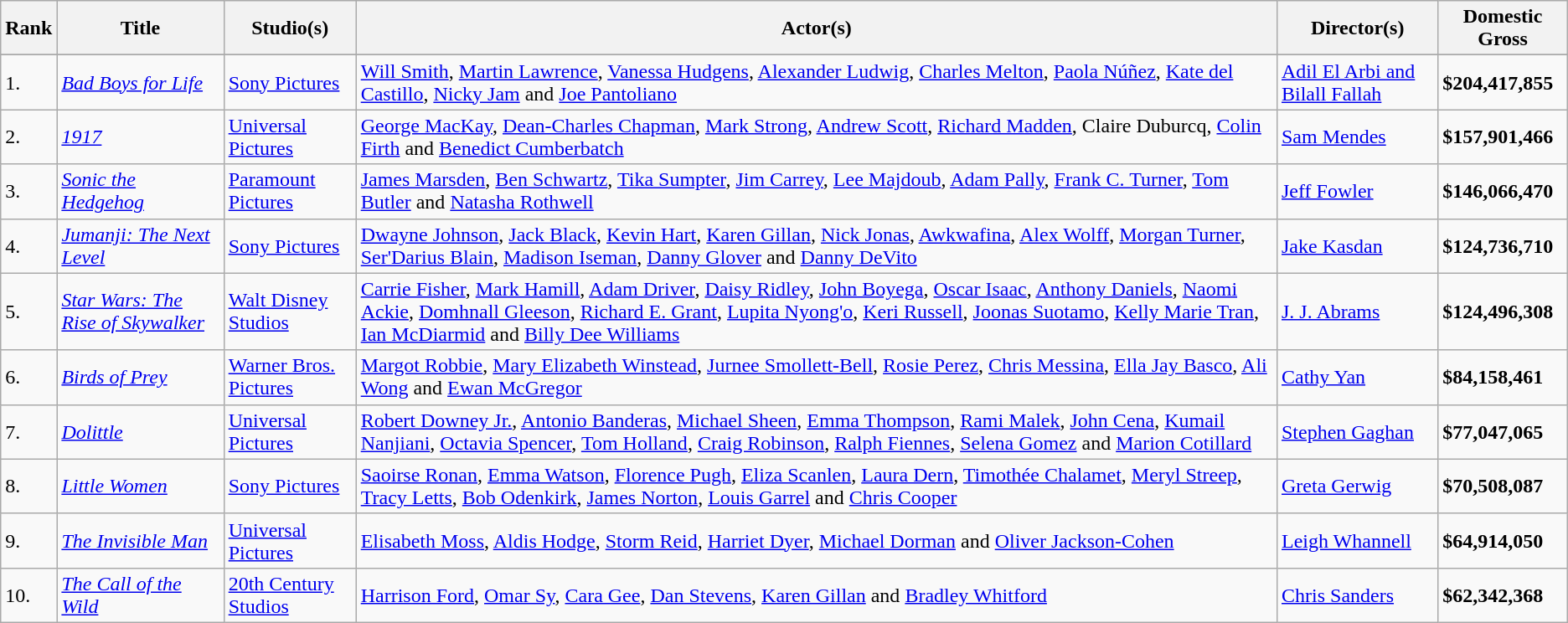<table class="wikitable">
<tr>
<th>Rank</th>
<th>Title</th>
<th>Studio(s)</th>
<th>Actor(s)</th>
<th>Director(s)</th>
<th>Domestic Gross</th>
</tr>
<tr>
</tr>
<tr>
<td>1.</td>
<td><em><a href='#'>Bad Boys for Life</a></em></td>
<td><a href='#'>Sony Pictures</a></td>
<td><a href='#'>Will Smith</a>, <a href='#'>Martin Lawrence</a>, <a href='#'>Vanessa Hudgens</a>, <a href='#'>Alexander Ludwig</a>, <a href='#'>Charles Melton</a>, <a href='#'>Paola Núñez</a>, <a href='#'>Kate del Castillo</a>, <a href='#'>Nicky Jam</a> and <a href='#'>Joe Pantoliano</a></td>
<td><a href='#'>Adil El Arbi and Bilall Fallah</a></td>
<td><strong>$204,417,855</strong></td>
</tr>
<tr>
<td>2.</td>
<td><em><a href='#'>1917</a></em></td>
<td><a href='#'>Universal Pictures</a></td>
<td><a href='#'>George MacKay</a>, <a href='#'>Dean-Charles Chapman</a>, <a href='#'>Mark Strong</a>, <a href='#'>Andrew Scott</a>, <a href='#'>Richard Madden</a>, Claire Duburcq, <a href='#'>Colin Firth</a> and <a href='#'>Benedict Cumberbatch</a></td>
<td><a href='#'>Sam Mendes</a></td>
<td><strong>$157,901,466</strong></td>
</tr>
<tr>
<td>3.</td>
<td><em><a href='#'>Sonic the Hedgehog</a></em></td>
<td><a href='#'>Paramount Pictures</a></td>
<td><a href='#'>James Marsden</a>, <a href='#'>Ben Schwartz</a>, <a href='#'>Tika Sumpter</a>, <a href='#'>Jim Carrey</a>, <a href='#'>Lee Majdoub</a>, <a href='#'>Adam Pally</a>, <a href='#'>Frank C. Turner</a>, <a href='#'>Tom Butler</a> and <a href='#'>Natasha Rothwell</a></td>
<td><a href='#'>Jeff Fowler</a></td>
<td><strong>$146,066,470</strong></td>
</tr>
<tr>
<td>4.</td>
<td><em><a href='#'>Jumanji: The Next Level</a></em></td>
<td><a href='#'>Sony Pictures</a></td>
<td><a href='#'>Dwayne Johnson</a>, <a href='#'>Jack Black</a>, <a href='#'>Kevin Hart</a>, <a href='#'>Karen Gillan</a>, <a href='#'>Nick Jonas</a>, <a href='#'>Awkwafina</a>, <a href='#'>Alex Wolff</a>, <a href='#'>Morgan Turner</a>, <a href='#'>Ser'Darius Blain</a>, <a href='#'>Madison Iseman</a>, <a href='#'>Danny Glover</a> and <a href='#'>Danny DeVito</a></td>
<td><a href='#'>Jake Kasdan</a></td>
<td><strong>$124,736,710</strong></td>
</tr>
<tr>
<td>5.</td>
<td><em><a href='#'>Star Wars: The Rise of Skywalker</a></em></td>
<td><a href='#'>Walt Disney Studios</a></td>
<td><a href='#'>Carrie Fisher</a>, <a href='#'>Mark Hamill</a>, <a href='#'>Adam Driver</a>, <a href='#'>Daisy Ridley</a>, <a href='#'>John Boyega</a>, <a href='#'>Oscar Isaac</a>, <a href='#'>Anthony Daniels</a>, <a href='#'>Naomi Ackie</a>, <a href='#'>Domhnall Gleeson</a>, <a href='#'>Richard E. Grant</a>, <a href='#'>Lupita Nyong'o</a>, <a href='#'>Keri Russell</a>, <a href='#'>Joonas Suotamo</a>, <a href='#'>Kelly Marie Tran</a>, <a href='#'>Ian McDiarmid</a> and <a href='#'>Billy Dee Williams</a></td>
<td><a href='#'>J. J. Abrams</a></td>
<td><strong>$124,496,308</strong></td>
</tr>
<tr>
<td>6.</td>
<td><em><a href='#'>Birds of Prey</a></em></td>
<td><a href='#'>Warner Bros. Pictures</a></td>
<td><a href='#'>Margot Robbie</a>, <a href='#'>Mary Elizabeth Winstead</a>, <a href='#'>Jurnee Smollett-Bell</a>, <a href='#'>Rosie Perez</a>, <a href='#'>Chris Messina</a>, <a href='#'>Ella Jay Basco</a>, <a href='#'>Ali Wong</a> and <a href='#'>Ewan McGregor</a></td>
<td><a href='#'>Cathy Yan</a></td>
<td><strong>$84,158,461</strong></td>
</tr>
<tr>
<td>7.</td>
<td><em><a href='#'>Dolittle</a></em></td>
<td><a href='#'>Universal Pictures</a></td>
<td><a href='#'>Robert Downey Jr.</a>, <a href='#'>Antonio Banderas</a>, <a href='#'>Michael Sheen</a>, <a href='#'>Emma Thompson</a>, <a href='#'>Rami Malek</a>, <a href='#'>John Cena</a>, <a href='#'>Kumail Nanjiani</a>, <a href='#'>Octavia Spencer</a>, <a href='#'>Tom Holland</a>, <a href='#'>Craig Robinson</a>, <a href='#'>Ralph Fiennes</a>, <a href='#'>Selena Gomez</a> and <a href='#'>Marion Cotillard</a></td>
<td><a href='#'>Stephen Gaghan</a></td>
<td><strong>$77,047,065</strong></td>
</tr>
<tr>
<td>8.</td>
<td><em><a href='#'>Little Women</a></em></td>
<td><a href='#'>Sony Pictures</a></td>
<td><a href='#'>Saoirse Ronan</a>, <a href='#'>Emma Watson</a>, <a href='#'>Florence Pugh</a>, <a href='#'>Eliza Scanlen</a>, <a href='#'>Laura Dern</a>, <a href='#'>Timothée Chalamet</a>, <a href='#'>Meryl Streep</a>, <a href='#'>Tracy Letts</a>, <a href='#'>Bob Odenkirk</a>, <a href='#'>James Norton</a>, <a href='#'>Louis Garrel</a> and <a href='#'>Chris Cooper</a></td>
<td><a href='#'>Greta Gerwig</a></td>
<td><strong>$70,508,087</strong></td>
</tr>
<tr>
<td>9.</td>
<td><em><a href='#'>The Invisible Man</a></em></td>
<td><a href='#'>Universal Pictures</a></td>
<td><a href='#'>Elisabeth Moss</a>, <a href='#'>Aldis Hodge</a>, <a href='#'>Storm Reid</a>, <a href='#'>Harriet Dyer</a>, <a href='#'>Michael Dorman</a> and <a href='#'>Oliver Jackson-Cohen</a></td>
<td><a href='#'>Leigh Whannell</a></td>
<td><strong>$64,914,050</strong></td>
</tr>
<tr>
<td>10.</td>
<td><em><a href='#'>The Call of the Wild</a></em></td>
<td><a href='#'>20th Century Studios</a></td>
<td><a href='#'>Harrison Ford</a>, <a href='#'>Omar Sy</a>, <a href='#'>Cara Gee</a>, <a href='#'>Dan Stevens</a>, <a href='#'>Karen Gillan</a> and <a href='#'>Bradley Whitford</a></td>
<td><a href='#'>Chris Sanders</a></td>
<td><strong>$62,342,368</strong></td>
</tr>
</table>
